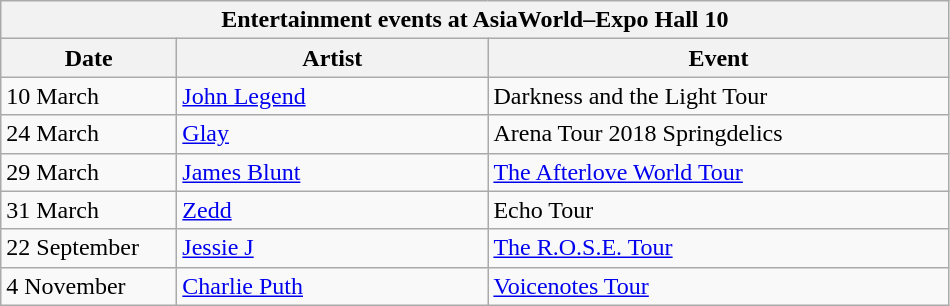<table class="wikitable">
<tr>
<th colspan="3">Entertainment events at AsiaWorld–Expo Hall 10</th>
</tr>
<tr>
<th width=110>Date</th>
<th width=200>Artist</th>
<th width=300>Event</th>
</tr>
<tr>
<td>10 March</td>
<td><a href='#'>John Legend</a></td>
<td>Darkness and the Light Tour</td>
</tr>
<tr>
<td>24 March</td>
<td><a href='#'>Glay</a></td>
<td>Arena Tour 2018 Springdelics</td>
</tr>
<tr>
<td>29 March</td>
<td><a href='#'>James Blunt</a></td>
<td><a href='#'>The Afterlove World Tour</a></td>
</tr>
<tr>
<td>31 March</td>
<td><a href='#'>Zedd</a></td>
<td>Echo Tour</td>
</tr>
<tr>
<td>22 September</td>
<td><a href='#'>Jessie J</a></td>
<td><a href='#'>The R.O.S.E. Tour</a></td>
</tr>
<tr>
<td>4 November</td>
<td><a href='#'>Charlie Puth</a></td>
<td><a href='#'>Voicenotes Tour</a></td>
</tr>
</table>
